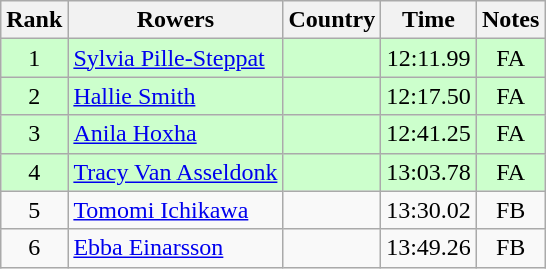<table class="wikitable" style="text-align:center">
<tr>
<th>Rank</th>
<th>Rowers</th>
<th>Country</th>
<th>Time</th>
<th>Notes</th>
</tr>
<tr bgcolor=ccffcc>
<td>1</td>
<td align="left"><a href='#'>Sylvia Pille-Steppat</a></td>
<td align="left"></td>
<td>12:11.99</td>
<td>FA</td>
</tr>
<tr bgcolor=ccffcc>
<td>2</td>
<td align="left"><a href='#'>Hallie Smith</a></td>
<td align="left"></td>
<td>12:17.50</td>
<td>FA</td>
</tr>
<tr bgcolor=ccffcc>
<td>3</td>
<td align="left"><a href='#'>Anila Hoxha</a></td>
<td align="left"></td>
<td>12:41.25</td>
<td>FA</td>
</tr>
<tr bgcolor=ccffcc>
<td>4</td>
<td align="left"><a href='#'>Tracy Van Asseldonk</a></td>
<td align="left"></td>
<td>13:03.78</td>
<td>FA</td>
</tr>
<tr>
<td>5</td>
<td align="left"><a href='#'>Tomomi Ichikawa</a></td>
<td align="left"></td>
<td>13:30.02</td>
<td>FB</td>
</tr>
<tr>
<td>6</td>
<td align="left"><a href='#'>Ebba Einarsson</a></td>
<td align="left"></td>
<td>13:49.26</td>
<td>FB</td>
</tr>
</table>
